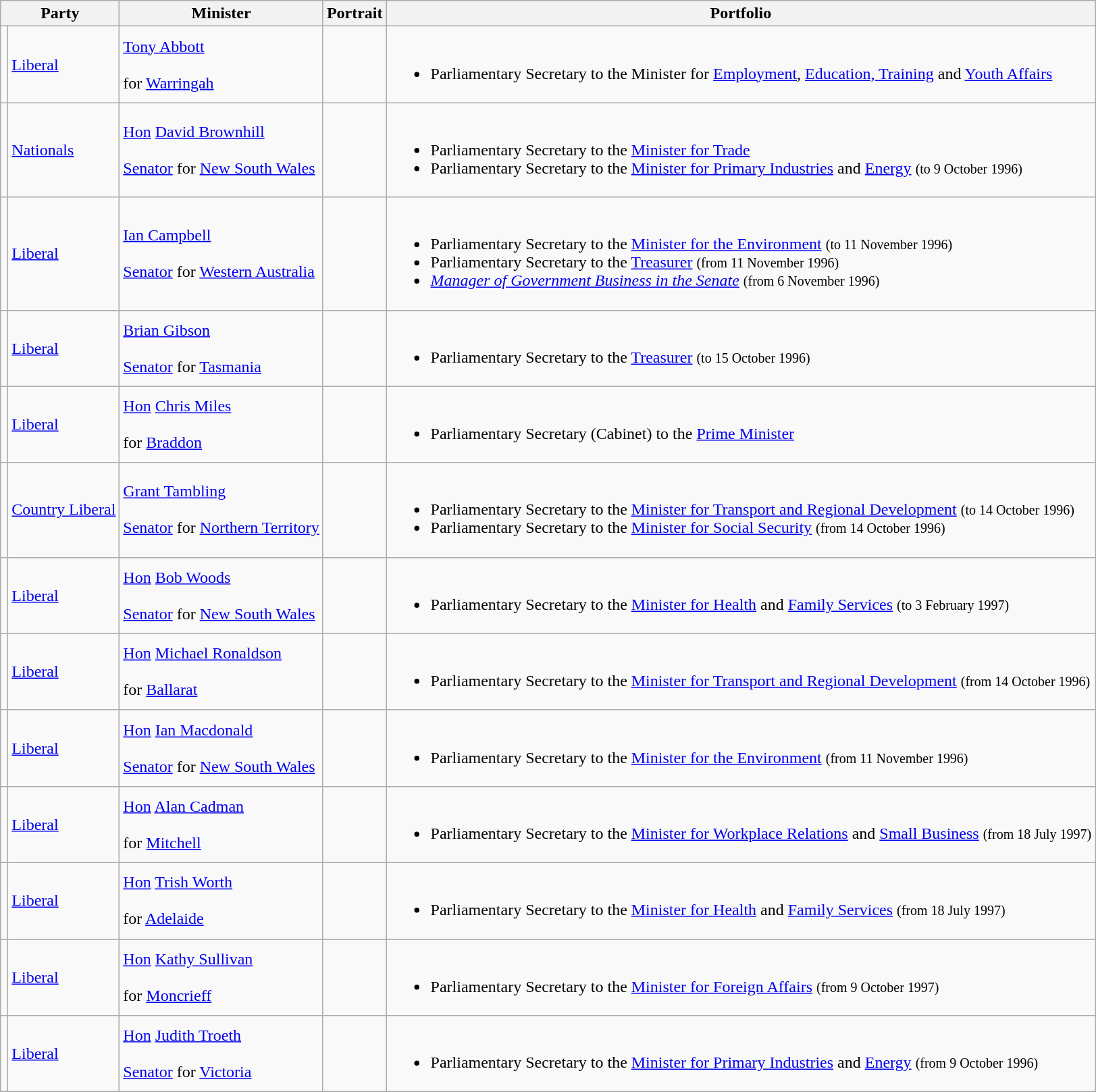<table class="wikitable sortable">
<tr>
<th colspan="2">Party</th>
<th>Minister</th>
<th>Portrait</th>
<th>Portfolio</th>
</tr>
<tr>
<td></td>
<td><a href='#'>Liberal</a></td>
<td><a href='#'>Tony Abbott</a> <br><br> for <a href='#'>Warringah</a> <br></td>
<td></td>
<td><br><ul><li>Parliamentary Secretary to the Minister for <a href='#'>Employment</a>, <a href='#'>Education, Training</a> and <a href='#'>Youth Affairs</a></li></ul></td>
</tr>
<tr>
<td></td>
<td><a href='#'>Nationals</a></td>
<td><a href='#'>Hon</a> <a href='#'>David Brownhill</a> <br><br><a href='#'>Senator</a> for <a href='#'>New South Wales</a> <br></td>
<td></td>
<td><br><ul><li>Parliamentary Secretary to the <a href='#'>Minister for Trade</a></li><li>Parliamentary Secretary to the <a href='#'>Minister for Primary Industries</a> and <a href='#'>Energy</a> <small>(to 9 October 1996)</small></li></ul></td>
</tr>
<tr>
<td></td>
<td><a href='#'>Liberal</a></td>
<td><a href='#'>Ian Campbell</a> <br><br><a href='#'>Senator</a> for <a href='#'>Western Australia</a> <br></td>
<td></td>
<td><br><ul><li>Parliamentary Secretary to the <a href='#'>Minister for the Environment</a> <small>(to 11 November 1996)</small></li><li>Parliamentary Secretary to the <a href='#'>Treasurer</a> <small>(from 11 November 1996)</small></li><li><em><a href='#'>Manager of Government Business in the Senate</a></em> <small>(from 6 November 1996)</small></li></ul></td>
</tr>
<tr>
<td></td>
<td><a href='#'>Liberal</a></td>
<td><a href='#'>Brian Gibson</a> <br><br><a href='#'>Senator</a> for <a href='#'>Tasmania</a> <br></td>
<td></td>
<td><br><ul><li>Parliamentary Secretary to the <a href='#'>Treasurer</a> <small>(to 15 October 1996)</small></li></ul></td>
</tr>
<tr>
<td></td>
<td><a href='#'>Liberal</a></td>
<td><a href='#'>Hon</a> <a href='#'>Chris Miles</a> <br><br> for <a href='#'>Braddon</a> <br></td>
<td></td>
<td><br><ul><li>Parliamentary Secretary (Cabinet) to the <a href='#'>Prime Minister</a></li></ul></td>
</tr>
<tr>
<td></td>
<td><a href='#'>Country Liberal</a></td>
<td><a href='#'>Grant Tambling</a> <br><br><a href='#'>Senator</a> for <a href='#'>Northern Territory</a> <br></td>
<td></td>
<td><br><ul><li>Parliamentary Secretary to the <a href='#'>Minister for Transport and Regional Development</a> <small>(to 14 October 1996)</small></li><li>Parliamentary Secretary to the <a href='#'>Minister for Social Security</a> <small>(from 14 October 1996)</small></li></ul></td>
</tr>
<tr>
<td></td>
<td><a href='#'>Liberal</a></td>
<td><a href='#'>Hon</a> <a href='#'>Bob Woods</a> <br><br><a href='#'>Senator</a> for <a href='#'>New South Wales</a> <br></td>
<td></td>
<td><br><ul><li>Parliamentary Secretary to the <a href='#'>Minister for Health</a> and <a href='#'>Family Services</a> <small>(to 3 February 1997)</small></li></ul></td>
</tr>
<tr>
<td></td>
<td><a href='#'>Liberal</a></td>
<td><a href='#'>Hon</a> <a href='#'>Michael Ronaldson</a> <br><br> for <a href='#'>Ballarat</a> <br></td>
<td></td>
<td><br><ul><li>Parliamentary Secretary to the <a href='#'>Minister for Transport and Regional Development</a> <small>(from 14 October 1996)</small></li></ul></td>
</tr>
<tr>
<td></td>
<td><a href='#'>Liberal</a></td>
<td><a href='#'>Hon</a> <a href='#'>Ian Macdonald</a> <br><br><a href='#'>Senator</a> for <a href='#'>New South Wales</a> <br></td>
<td></td>
<td><br><ul><li>Parliamentary Secretary to the <a href='#'>Minister for the Environment</a> <small>(from 11 November 1996)</small></li></ul></td>
</tr>
<tr>
<td></td>
<td><a href='#'>Liberal</a></td>
<td><a href='#'>Hon</a> <a href='#'>Alan Cadman</a> <br><br> for <a href='#'>Mitchell</a> <br></td>
<td></td>
<td><br><ul><li>Parliamentary Secretary to the <a href='#'>Minister for Workplace Relations</a> and <a href='#'>Small Business</a> <small>(from 18 July 1997)</small></li></ul></td>
</tr>
<tr>
<td></td>
<td><a href='#'>Liberal</a></td>
<td><a href='#'>Hon</a> <a href='#'>Trish Worth</a> <br><br> for <a href='#'>Adelaide</a> <br></td>
<td></td>
<td><br><ul><li>Parliamentary Secretary to the <a href='#'>Minister for Health</a> and <a href='#'>Family Services</a> <small>(from 18 July 1997)</small></li></ul></td>
</tr>
<tr>
<td></td>
<td><a href='#'>Liberal</a></td>
<td><a href='#'>Hon</a> <a href='#'>Kathy Sullivan</a> <br><br> for <a href='#'>Moncrieff</a> <br></td>
<td></td>
<td><br><ul><li>Parliamentary Secretary to the <a href='#'>Minister for Foreign Affairs</a> <small>(from 9 October 1997)</small></li></ul></td>
</tr>
<tr>
<td></td>
<td><a href='#'>Liberal</a></td>
<td><a href='#'>Hon</a> <a href='#'>Judith Troeth</a> <br><br><a href='#'>Senator</a> for <a href='#'>Victoria</a> <br></td>
<td></td>
<td><br><ul><li>Parliamentary Secretary to the <a href='#'>Minister for Primary Industries</a> and <a href='#'>Energy</a> <small>(from 9 October 1996)</small></li></ul></td>
</tr>
</table>
